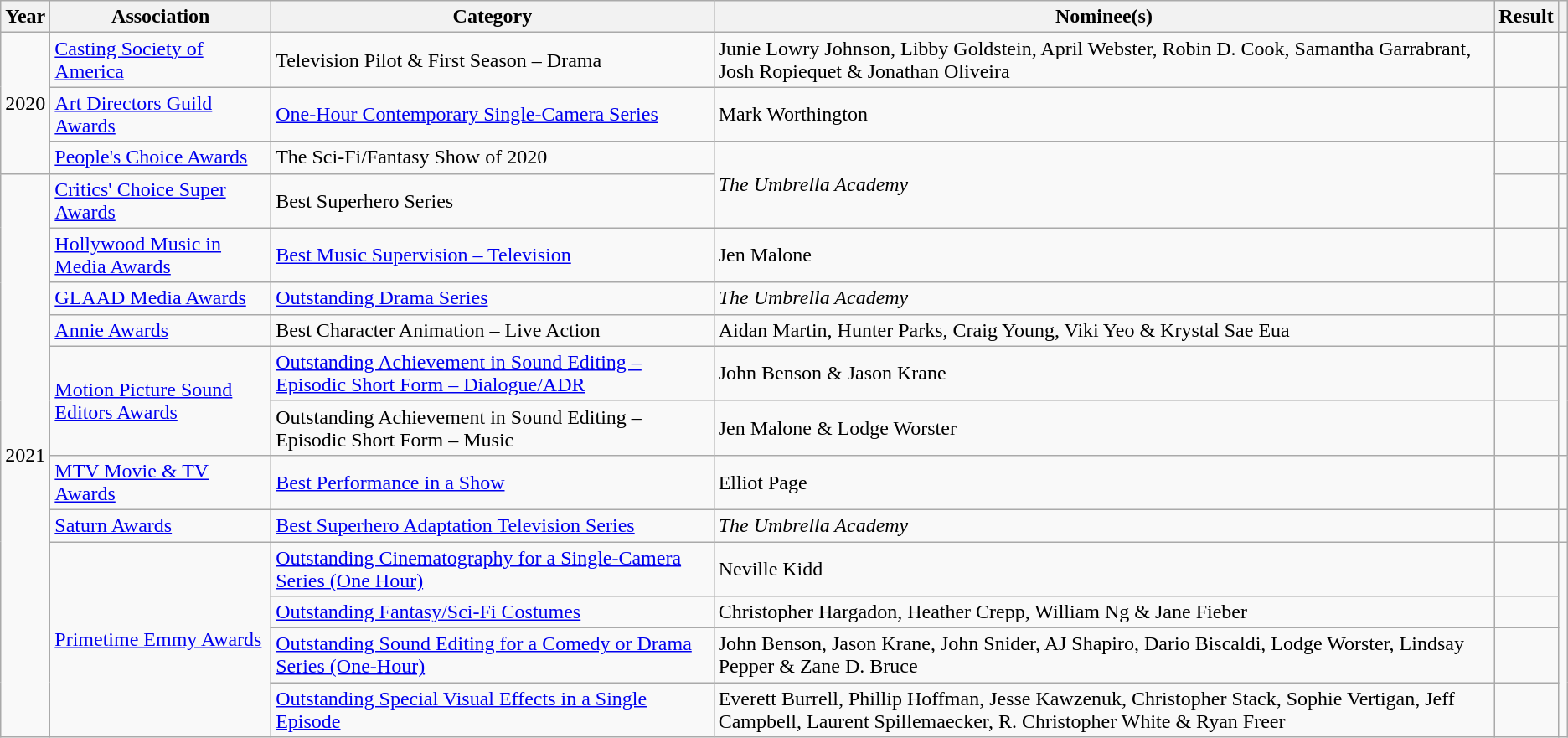<table class="wikitable sortable">
<tr>
<th>Year</th>
<th>Association</th>
<th>Category</th>
<th>Nominee(s)</th>
<th>Result</th>
<th></th>
</tr>
<tr>
<td rowspan="3" style="text-align:center;">2020</td>
<td><a href='#'>Casting Society of America</a></td>
<td>Television Pilot & First Season – Drama</td>
<td>Junie Lowry Johnson, Libby Goldstein, April Webster, Robin D. Cook, Samantha Garrabrant, Josh Ropiequet & Jonathan Oliveira</td>
<td></td>
<td style="text-align:center;"></td>
</tr>
<tr>
<td><a href='#'>Art Directors Guild Awards</a></td>
<td><a href='#'>One-Hour Contemporary Single-Camera Series</a></td>
<td>Mark Worthington </td>
<td></td>
<td style="text-align:center;"></td>
</tr>
<tr>
<td><a href='#'>People's Choice Awards</a></td>
<td>The Sci-Fi/Fantasy Show of 2020</td>
<td rowspan="2"><em>The Umbrella Academy</em></td>
<td></td>
<td style="text-align:center;"></td>
</tr>
<tr>
<td rowspan="12" style="text-align:center;">2021</td>
<td><a href='#'>Critics' Choice Super Awards</a></td>
<td>Best Superhero Series</td>
<td></td>
<td style="text-align:center;"></td>
</tr>
<tr>
<td><a href='#'>Hollywood Music in Media Awards</a></td>
<td><a href='#'>Best Music Supervision – Television</a></td>
<td>Jen Malone</td>
<td></td>
<td style="text-align:center;"></td>
</tr>
<tr>
<td><a href='#'>GLAAD Media Awards</a></td>
<td><a href='#'>Outstanding Drama Series</a></td>
<td><em>The Umbrella Academy</em></td>
<td></td>
<td style="text-align:center;"></td>
</tr>
<tr>
<td><a href='#'>Annie Awards</a></td>
<td>Best Character Animation – Live Action</td>
<td>Aidan Martin, Hunter Parks, Craig Young, Viki Yeo & Krystal Sae Eua</td>
<td></td>
<td style="text-align:center;"></td>
</tr>
<tr>
<td rowspan="2"><a href='#'>Motion Picture Sound Editors Awards</a></td>
<td><a href='#'>Outstanding Achievement in Sound Editing – Episodic Short Form – Dialogue/ADR</a></td>
<td>John Benson & Jason Krane </td>
<td></td>
<td rowspan="2" style="text-align:center;"></td>
</tr>
<tr>
<td>Outstanding Achievement in Sound Editing – Episodic Short Form – Music</td>
<td>Jen Malone & Lodge Worster </td>
<td></td>
</tr>
<tr>
<td><a href='#'>MTV Movie & TV Awards</a></td>
<td><a href='#'>Best Performance in a Show</a></td>
<td>Elliot Page</td>
<td></td>
<td style="text-align:center;"></td>
</tr>
<tr>
<td><a href='#'>Saturn Awards</a></td>
<td><a href='#'>Best Superhero Adaptation Television Series</a></td>
<td><em>The Umbrella Academy</em></td>
<td></td>
<td style="text-align:center;"></td>
</tr>
<tr>
<td rowspan="4"><a href='#'>Primetime Emmy Awards</a></td>
<td><a href='#'>Outstanding Cinematography for a Single-Camera Series (One Hour)</a></td>
<td>Neville Kidd </td>
<td></td>
<td rowspan="4" style="text-align:center;"></td>
</tr>
<tr>
<td><a href='#'>Outstanding Fantasy/Sci-Fi Costumes</a></td>
<td>Christopher Hargadon, Heather Crepp, William Ng & Jane Fieber </td>
<td></td>
</tr>
<tr>
<td><a href='#'>Outstanding Sound Editing for a Comedy or Drama Series (One-Hour)</a></td>
<td>John Benson, Jason Krane, John Snider, AJ Shapiro, Dario Biscaldi, Lodge Worster, Lindsay Pepper & Zane D. Bruce </td>
<td></td>
</tr>
<tr>
<td><a href='#'>Outstanding Special Visual Effects in a Single Episode</a></td>
<td>Everett Burrell, Phillip Hoffman, Jesse Kawzenuk, Christopher Stack, Sophie Vertigan, Jeff Campbell, Laurent Spillemaecker, R. Christopher White & Ryan Freer </td>
<td></td>
</tr>
</table>
